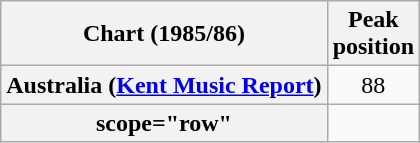<table class="wikitable sortable plainrowheaders">
<tr>
<th scope="col">Chart (1985/86)</th>
<th scope="col">Peak<br>position</th>
</tr>
<tr>
<th scope="row">Australia (<a href='#'>Kent Music Report</a>)</th>
<td style="text-align:center;">88</td>
</tr>
<tr>
<th>scope="row"</th>
</tr>
</table>
